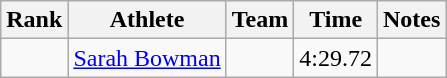<table class="wikitable sortable">
<tr>
<th>Rank</th>
<th>Athlete</th>
<th>Team</th>
<th>Time</th>
<th>Notes</th>
</tr>
<tr>
<td align=center></td>
<td><a href='#'>Sarah Bowman</a></td>
<td></td>
<td>4:29.72</td>
<td></td>
</tr>
</table>
